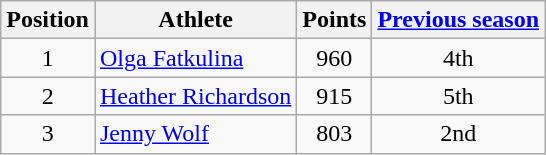<table class="wikitable">
<tr>
<th>Position</th>
<th>Athlete</th>
<th>Points</th>
<th><a href='#'>Previous season</a></th>
</tr>
<tr align="center">
<td>1</td>
<td align="left"> <a href='#'>Olga Fatkulina</a></td>
<td>960</td>
<td>4th</td>
</tr>
<tr align="center">
<td>2</td>
<td align="left"> <a href='#'>Heather Richardson</a></td>
<td>915</td>
<td>5th</td>
</tr>
<tr align="center">
<td>3</td>
<td align="left"> <a href='#'>Jenny Wolf</a></td>
<td>803</td>
<td>2nd</td>
</tr>
</table>
